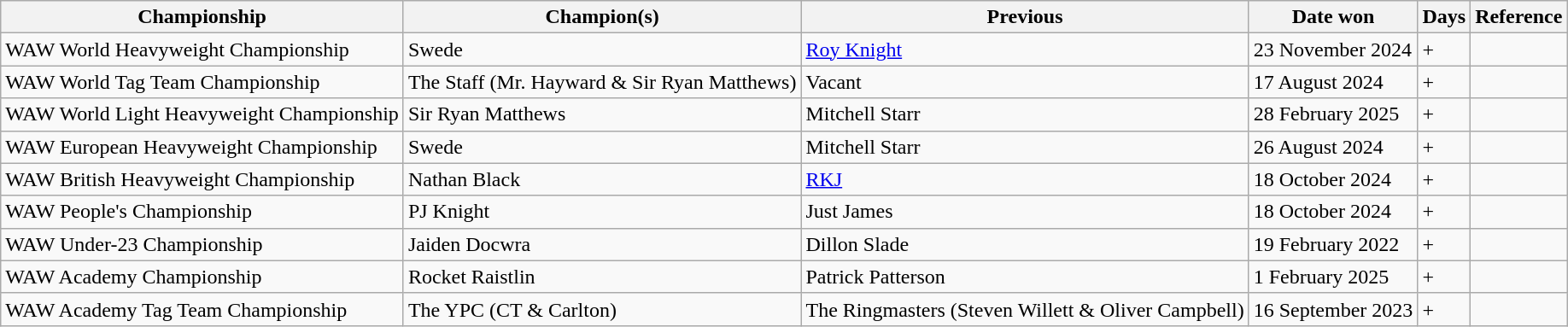<table class="wikitable">
<tr>
<th>Championship</th>
<th>Champion(s)</th>
<th>Previous</th>
<th>Date won</th>
<th>Days</th>
<th>Reference</th>
</tr>
<tr>
<td>WAW World Heavyweight Championship</td>
<td>Swede</td>
<td><a href='#'>Roy Knight</a></td>
<td>23 November 2024</td>
<td>+</td>
<td></td>
</tr>
<tr>
<td>WAW World Tag Team Championship</td>
<td>The Staff (Mr. Hayward & Sir Ryan Matthews)</td>
<td Vacant>Vacant</td>
<td>17 August 2024</td>
<td>+</td>
<td></td>
</tr>
<tr>
<td>WAW World Light Heavyweight Championship</td>
<td>Sir Ryan Matthews</td>
<td>Mitchell Starr</td>
<td>28 February 2025</td>
<td>+</td>
<td></td>
</tr>
<tr>
<td>WAW European Heavyweight Championship</td>
<td>Swede</td>
<td>Mitchell Starr</td>
<td>26 August 2024</td>
<td>+</td>
<td></td>
</tr>
<tr>
<td>WAW British Heavyweight Championship</td>
<td>Nathan Black</td>
<td><a href='#'>RKJ</a></td>
<td>18 October 2024</td>
<td>+</td>
<td></td>
</tr>
<tr>
<td>WAW People's Championship</td>
<td>PJ Knight</td>
<td>Just James</td>
<td>18 October 2024</td>
<td>+</td>
<td></td>
</tr>
<tr>
<td>WAW Under-23 Championship</td>
<td>Jaiden Docwra</td>
<td>Dillon Slade</td>
<td>19 February 2022</td>
<td>+</td>
<td></td>
</tr>
<tr>
<td>WAW Academy Championship</td>
<td>Rocket Raistlin</td>
<td>Patrick Patterson</td>
<td>1 February 2025</td>
<td>+</td>
<td></td>
</tr>
<tr>
<td>WAW Academy Tag Team Championship</td>
<td>The YPC (CT & Carlton)</td>
<td>The Ringmasters (Steven Willett & Oliver Campbell)</td>
<td>16 September 2023</td>
<td>+</td>
<td></td>
</tr>
</table>
